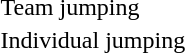<table>
<tr>
<td>Team jumping</td>
<td></td>
<td></td>
<td></td>
</tr>
<tr>
<td>Individual jumping</td>
<td></td>
<td></td>
<td></td>
</tr>
</table>
